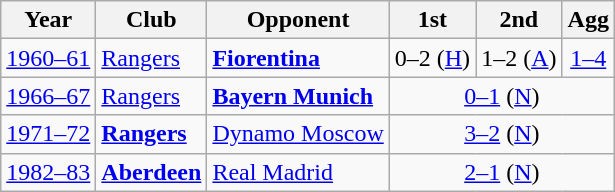<table class="sortable plainrowheaders wikitable">
<tr>
<th>Year</th>
<th>Club</th>
<th>Opponent</th>
<th>1st</th>
<th>2nd</th>
<th>Agg</th>
</tr>
<tr>
<td><a href='#'>1960–61</a></td>
<td> <a href='#'>Rangers</a></td>
<td> <strong><a href='#'>Fiorentina</a></strong></td>
<td align=center>0–2 (<a href='#'>H</a>)</td>
<td align=center>1–2 (<a href='#'>A</a>)</td>
<td align=center><a href='#'>1–4</a></td>
</tr>
<tr>
<td><a href='#'>1966–67</a></td>
<td> <a href='#'>Rangers</a></td>
<td> <strong><a href='#'>Bayern Munich</a></strong></td>
<td align=center colspan="3"><a href='#'>0–1</a>  (<a href='#'>N</a>)</td>
</tr>
<tr>
<td><a href='#'>1971–72</a></td>
<td> <strong><a href='#'>Rangers</a></strong></td>
<td> <a href='#'>Dynamo Moscow</a></td>
<td align=center colspan="3"><a href='#'>3–2</a> (<a href='#'>N</a>)</td>
</tr>
<tr>
<td><a href='#'>1982–83</a></td>
<td> <strong><a href='#'>Aberdeen</a></strong></td>
<td> <a href='#'>Real Madrid</a></td>
<td align=center colspan="3"><a href='#'>2–1</a>  (<a href='#'>N</a>)</td>
</tr>
</table>
